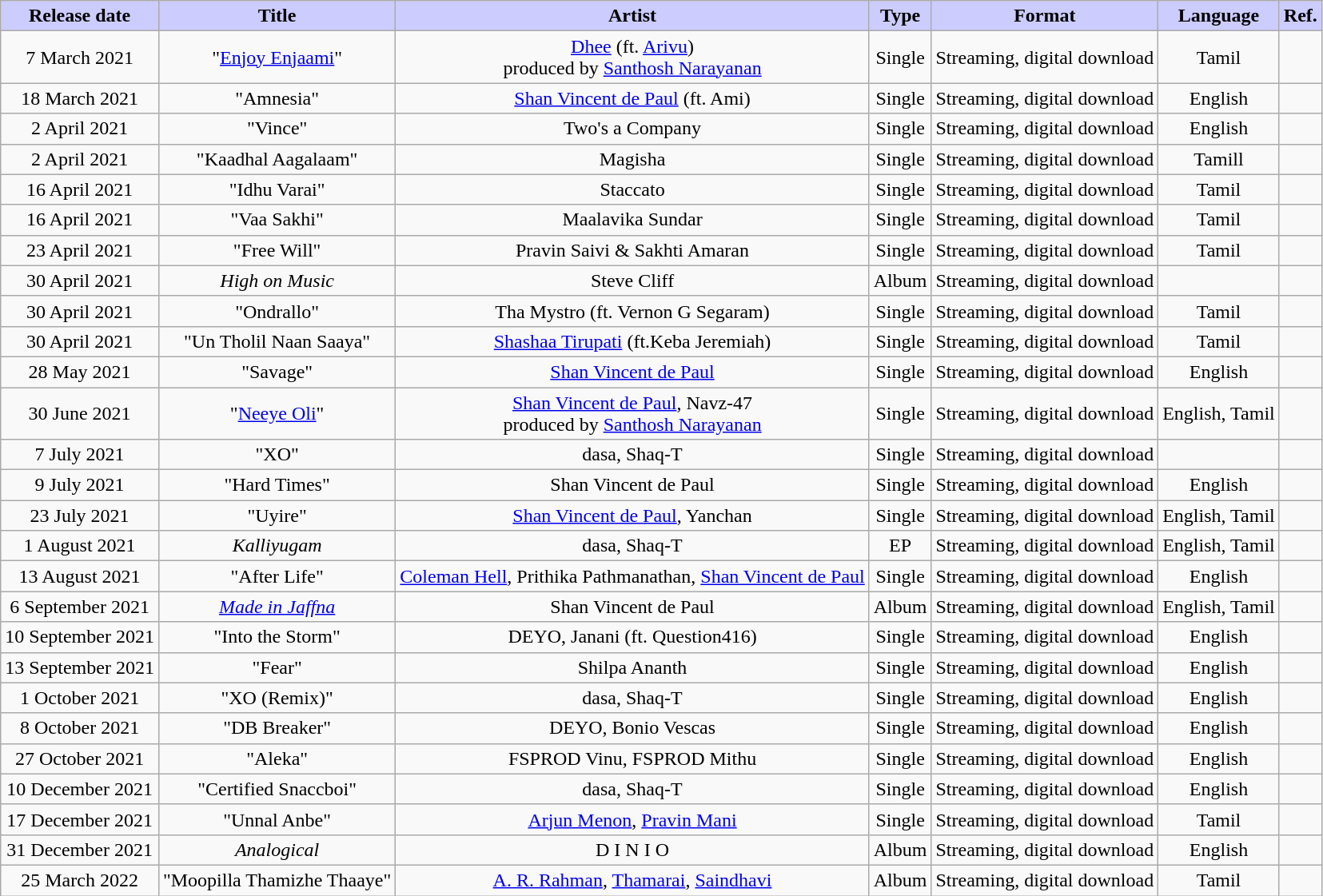<table class="wikitable sortable" style="text-align:center">
<tr>
<th style="background:#CCF; width=25%;">Release date</th>
<th style="background:#CCF; width=25%;">Title</th>
<th style="background:#CCF; width=25%;">Artist</th>
<th style="background:#CCF; width=25%;">Type</th>
<th style="background:#CCF; width=25%;">Format</th>
<th style="background:#CCF; width=25%;">Language</th>
<th style="background:#CCF; width=25%;">Ref.</th>
</tr>
<tr>
<td>7 March 2021</td>
<td>"<a href='#'>Enjoy Enjaami</a>"</td>
<td><a href='#'>Dhee</a> (ft. <a href='#'>Arivu</a>)<br>produced by <a href='#'>Santhosh Narayanan</a></td>
<td>Single</td>
<td>Streaming, digital download</td>
<td>Tamil</td>
<td></td>
</tr>
<tr>
<td>18 March 2021</td>
<td>"Amnesia"</td>
<td><a href='#'>Shan Vincent de Paul</a> (ft. Ami)</td>
<td>Single</td>
<td>Streaming, digital download</td>
<td>English</td>
<td></td>
</tr>
<tr>
<td>2 April 2021</td>
<td>"Vince"</td>
<td>Two's a Company</td>
<td>Single</td>
<td>Streaming, digital download</td>
<td>English</td>
<td></td>
</tr>
<tr>
<td>2 April 2021</td>
<td>"Kaadhal Aagalaam"</td>
<td>Magisha</td>
<td>Single</td>
<td>Streaming, digital download</td>
<td>Tamill</td>
<td></td>
</tr>
<tr>
<td>16 April 2021</td>
<td>"Idhu Varai"</td>
<td>Staccato</td>
<td>Single</td>
<td>Streaming, digital download</td>
<td>Tamil</td>
<td></td>
</tr>
<tr>
<td>16 April 2021</td>
<td>"Vaa Sakhi"</td>
<td>Maalavika Sundar</td>
<td>Single</td>
<td>Streaming, digital download</td>
<td>Tamil</td>
<td></td>
</tr>
<tr>
<td>23 April 2021</td>
<td>"Free Will"</td>
<td>Pravin Saivi & Sakhti Amaran</td>
<td>Single</td>
<td>Streaming, digital download</td>
<td>Tamil</td>
<td></td>
</tr>
<tr>
<td>30 April 2021</td>
<td><em>High on Music</em></td>
<td>Steve Cliff</td>
<td>Album</td>
<td>Streaming, digital download</td>
<td></td>
<td></td>
</tr>
<tr>
<td>30 April 2021</td>
<td>"Ondrallo"</td>
<td>Tha Mystro (ft. Vernon G Segaram)</td>
<td>Single</td>
<td>Streaming, digital download</td>
<td>Tamil</td>
<td></td>
</tr>
<tr>
<td>30 April 2021</td>
<td>"Un Tholil Naan Saaya"</td>
<td><a href='#'>Shashaa Tirupati</a> (ft.Keba Jeremiah)</td>
<td>Single</td>
<td>Streaming, digital download</td>
<td>Tamil</td>
<td></td>
</tr>
<tr>
<td>28 May 2021</td>
<td>"Savage"</td>
<td><a href='#'>Shan Vincent de Paul</a></td>
<td>Single</td>
<td>Streaming, digital download</td>
<td>English</td>
<td></td>
</tr>
<tr>
<td>30 June 2021</td>
<td>"<a href='#'>Neeye Oli</a>"</td>
<td><a href='#'>Shan Vincent de Paul</a>, Navz-47<br>produced by <a href='#'>Santhosh Narayanan</a></td>
<td>Single</td>
<td>Streaming, digital download</td>
<td>English, Tamil</td>
<td></td>
</tr>
<tr>
<td>7 July 2021</td>
<td>"XO"</td>
<td>dasa, Shaq-T</td>
<td>Single</td>
<td>Streaming, digital download</td>
<td></td>
<td></td>
</tr>
<tr>
<td>9  July 2021</td>
<td>"Hard Times"</td>
<td>Shan Vincent de Paul</td>
<td>Single</td>
<td>Streaming, digital download</td>
<td>English</td>
<td></td>
</tr>
<tr>
<td>23 July 2021</td>
<td>"Uyire"</td>
<td><a href='#'>Shan Vincent de Paul</a>, Yanchan</td>
<td>Single</td>
<td>Streaming, digital download</td>
<td>English, Tamil</td>
<td></td>
</tr>
<tr>
<td>1 August 2021</td>
<td><em>Kalliyugam</em></td>
<td>dasa, Shaq-T</td>
<td>EP</td>
<td>Streaming, digital download</td>
<td>English, Tamil</td>
<td></td>
</tr>
<tr>
<td>13 August 2021</td>
<td>"After Life"</td>
<td><a href='#'>Coleman Hell</a>, Prithika Pathmanathan, <a href='#'>Shan Vincent de Paul</a></td>
<td>Single</td>
<td>Streaming, digital download</td>
<td>English</td>
<td></td>
</tr>
<tr>
<td>6 September 2021</td>
<td><em><a href='#'>Made in Jaffna</a></em></td>
<td>Shan Vincent de Paul</td>
<td>Album</td>
<td>Streaming, digital download</td>
<td>English, Tamil</td>
<td></td>
</tr>
<tr>
<td>10 September 2021</td>
<td>"Into the Storm"</td>
<td>DEYO, Janani (ft. Question416)</td>
<td>Single</td>
<td>Streaming, digital download</td>
<td>English</td>
<td></td>
</tr>
<tr>
<td>13 September 2021</td>
<td>"Fear"</td>
<td>Shilpa Ananth</td>
<td>Single</td>
<td>Streaming, digital download</td>
<td>English</td>
<td></td>
</tr>
<tr>
<td>1 October 2021</td>
<td>"XO (Remix)"</td>
<td>dasa, Shaq-T</td>
<td>Single</td>
<td>Streaming, digital download</td>
<td>English</td>
<td></td>
</tr>
<tr>
<td>8 October 2021</td>
<td>"DB Breaker"</td>
<td>DEYO, Bonio Vescas</td>
<td>Single</td>
<td>Streaming, digital download</td>
<td>English</td>
<td></td>
</tr>
<tr>
<td>27 October 2021</td>
<td>"Aleka"</td>
<td>FSPROD Vinu, FSPROD Mithu</td>
<td>Single</td>
<td>Streaming, digital download</td>
<td>English</td>
<td></td>
</tr>
<tr>
<td>10 December 2021</td>
<td>"Certified Snaccboi"</td>
<td>dasa, Shaq-T</td>
<td>Single</td>
<td>Streaming, digital download</td>
<td>English</td>
<td></td>
</tr>
<tr>
<td>17 December 2021</td>
<td>"Unnal Anbe"</td>
<td><a href='#'>Arjun Menon</a>, <a href='#'>Pravin Mani</a></td>
<td>Single</td>
<td>Streaming, digital download</td>
<td>Tamil</td>
<td></td>
</tr>
<tr>
<td>31 December 2021</td>
<td><em>Analogical</em></td>
<td>D I N I O</td>
<td>Album</td>
<td>Streaming, digital download</td>
<td>English</td>
<td></td>
</tr>
<tr>
<td>25 March 2022</td>
<td>"Moopilla Thamizhe Thaaye"</td>
<td><a href='#'>A.&nbsp;R. Rahman</a>, <a href='#'>Thamarai</a>,  <a href='#'>Saindhavi</a></td>
<td>Album</td>
<td>Streaming, digital download</td>
<td>Tamil</td>
</tr>
</table>
